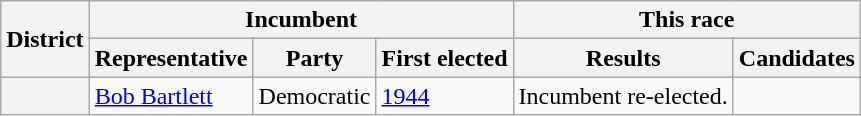<table class=wikitable>
<tr>
<th rowspan=2>District</th>
<th colspan=3>Incumbent</th>
<th colspan=2>This race</th>
</tr>
<tr>
<th>Representative</th>
<th>Party</th>
<th>First elected</th>
<th>Results</th>
<th>Candidates</th>
</tr>
<tr>
<th></th>
<td><a href='#'>Bob Bartlett</a></td>
<td>Democratic</td>
<td><a href='#'>1944</a></td>
<td>Incumbent re-elected.</td>
<td nowrap></td>
</tr>
</table>
